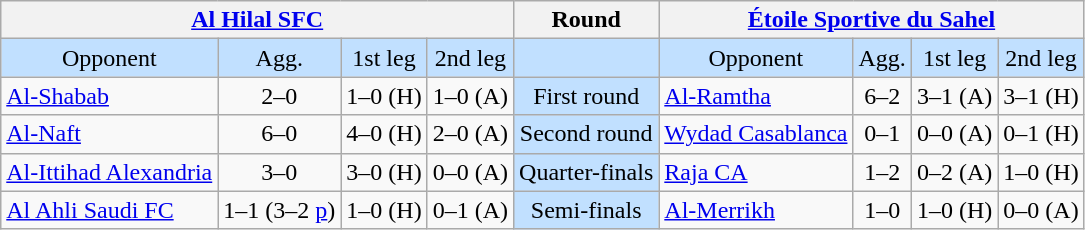<table class="wikitable" style="text-align:center">
<tr>
<th colspan="4"><a href='#'>Al Hilal SFC</a></th>
<th>Round</th>
<th colspan="4"><a href='#'>Étoile Sportive du Sahel</a></th>
</tr>
<tr style="background:#c1e0ff">
<td>Opponent</td>
<td>Agg.</td>
<td>1st leg</td>
<td>2nd leg</td>
<td></td>
<td>Opponent</td>
<td>Agg.</td>
<td>1st leg</td>
<td>2nd leg</td>
</tr>
<tr>
<td align="left"> <a href='#'>Al-Shabab</a></td>
<td>2–0</td>
<td>1–0 (H)</td>
<td>1–0 (A)</td>
<td style="background:#c1e0ff;">First round</td>
<td align="left"> <a href='#'>Al-Ramtha</a></td>
<td>6–2</td>
<td>3–1 (A)</td>
<td>3–1 (H)</td>
</tr>
<tr>
<td align="left"> <a href='#'>Al-Naft</a></td>
<td>6–0</td>
<td>4–0 (H)</td>
<td>2–0 (A)</td>
<td style="background:#c1e0ff;">Second round</td>
<td align="left"> <a href='#'>Wydad Casablanca</a></td>
<td>0–1</td>
<td>0–0 (A)</td>
<td>0–1 (H)</td>
</tr>
<tr>
<td align="left"> <a href='#'>Al-Ittihad Alexandria</a></td>
<td>3–0</td>
<td>3–0 (H)</td>
<td>0–0 (A)</td>
<td style="background:#c1e0ff;">Quarter-finals</td>
<td align="left"> <a href='#'>Raja CA</a></td>
<td>1–2</td>
<td>0–2 (A)</td>
<td>1–0 (H)</td>
</tr>
<tr>
<td align="left"> <a href='#'>Al Ahli Saudi FC</a></td>
<td>1–1 (3–2 <a href='#'>p</a>)</td>
<td>1–0 (H)</td>
<td>0–1 (A)</td>
<td style="background:#c1e0ff;">Semi-finals</td>
<td align="left"> <a href='#'>Al-Merrikh</a></td>
<td>1–0</td>
<td>1–0 (H)</td>
<td>0–0 (A)</td>
</tr>
</table>
